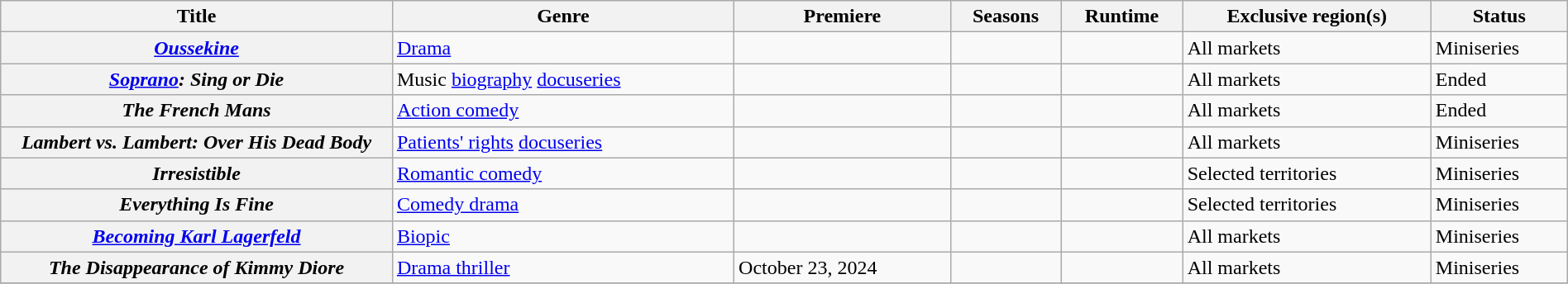<table class="wikitable plainrowheaders sortable" style="width:100%;">
<tr>
<th scope="col" style="width:25%;">Title</th>
<th>Genre</th>
<th>Premiere</th>
<th>Seasons</th>
<th>Runtime</th>
<th>Exclusive region(s)</th>
<th>Status</th>
</tr>
<tr>
<th scope="row"><em><a href='#'>Oussekine</a></em></th>
<td><a href='#'>Drama</a></td>
<td></td>
<td></td>
<td></td>
<td>All markets</td>
<td>Miniseries</td>
</tr>
<tr>
<th scope="row"><em><a href='#'>Soprano</a>: Sing or Die</em></th>
<td>Music <a href='#'>biography</a> <a href='#'>docuseries</a></td>
<td></td>
<td></td>
<td></td>
<td>All markets</td>
<td>Ended</td>
</tr>
<tr>
<th scope="row"><em>The French Mans</em></th>
<td><a href='#'>Action comedy</a></td>
<td></td>
<td></td>
<td></td>
<td>All markets</td>
<td>Ended</td>
</tr>
<tr>
<th scope="row"><em>Lambert vs. Lambert: Over His Dead Body</em></th>
<td><a href='#'>Patients' rights</a> <a href='#'>docuseries</a></td>
<td></td>
<td></td>
<td></td>
<td>All markets</td>
<td>Miniseries</td>
</tr>
<tr>
<th scope="row"><em>Irresistible</em></th>
<td><a href='#'>Romantic comedy</a></td>
<td></td>
<td></td>
<td></td>
<td>Selected territories</td>
<td>Miniseries</td>
</tr>
<tr>
<th scope="row"><em>Everything Is Fine</em></th>
<td><a href='#'>Comedy drama</a></td>
<td></td>
<td></td>
<td></td>
<td>Selected territories</td>
<td>Miniseries</td>
</tr>
<tr>
<th scope="row"><em><a href='#'>Becoming Karl Lagerfeld</a></em></th>
<td><a href='#'>Biopic</a></td>
<td></td>
<td></td>
<td></td>
<td>All markets</td>
<td>Miniseries</td>
</tr>
<tr>
<th scope="row"><em>The Disappearance of Kimmy Diore</em></th>
<td><a href='#'>Drama thriller</a></td>
<td>October 23, 2024</td>
<td></td>
<td></td>
<td>All markets</td>
<td>Miniseries</td>
</tr>
<tr>
</tr>
</table>
